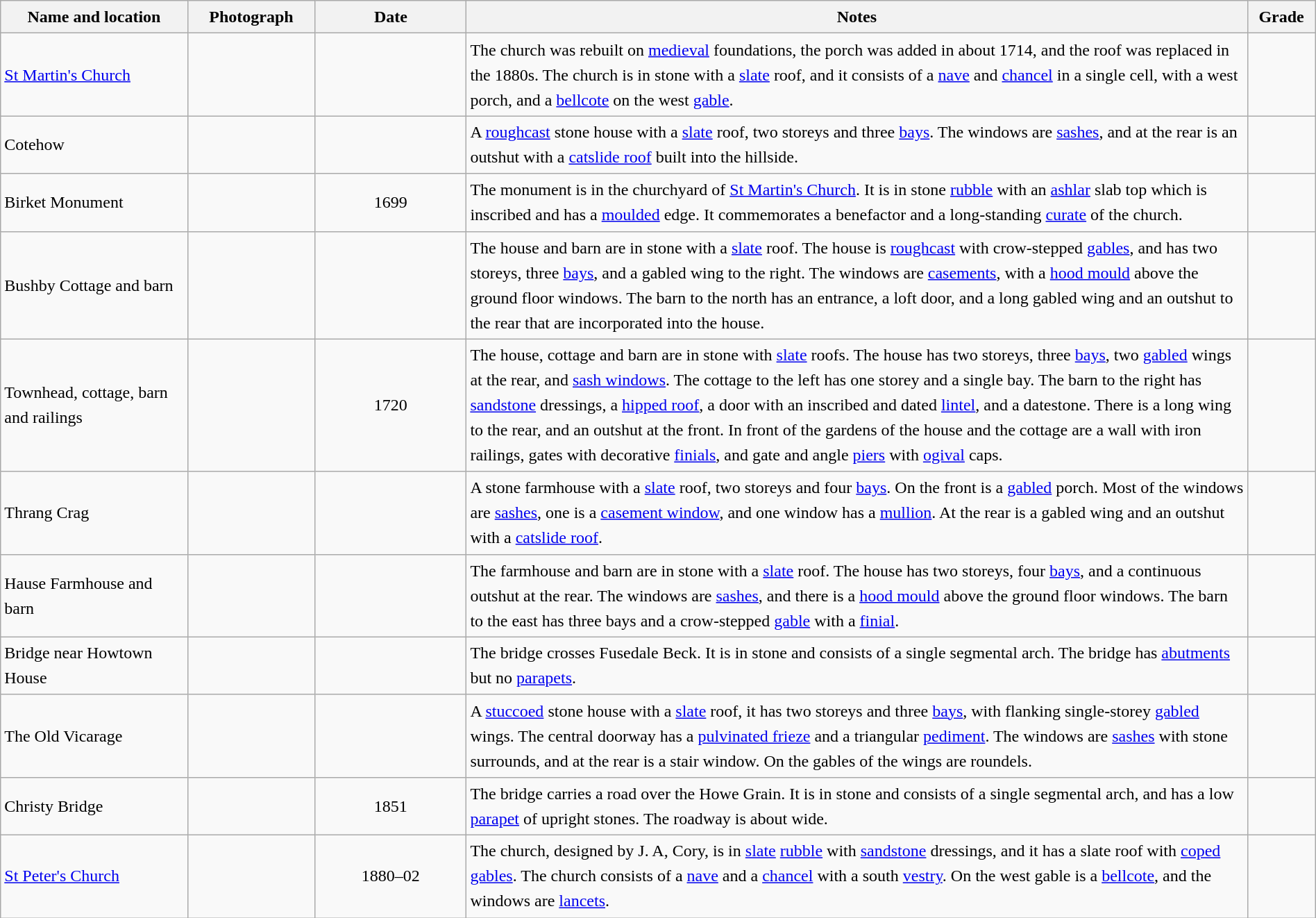<table class="wikitable sortable plainrowheaders" style="width:100%; border:0; text-align:left; line-height:150%;">
<tr>
<th scope="col"  style="width:150px">Name and location</th>
<th scope="col"  style="width:100px" class="unsortable">Photograph</th>
<th scope="col"  style="width:120px">Date</th>
<th scope="col"  style="width:650px" class="unsortable">Notes</th>
<th scope="col"  style="width:50px">Grade</th>
</tr>
<tr>
<td><a href='#'>St Martin's Church</a><br><small></small></td>
<td></td>
<td align="center"></td>
<td>The church was rebuilt on <a href='#'>medieval</a> foundations, the porch was added in about 1714, and the roof was replaced in the 1880s.  The church is in stone with a <a href='#'>slate</a> roof, and it consists of a <a href='#'>nave</a> and <a href='#'>chancel</a> in a single cell, with a west porch, and a <a href='#'>bellcote</a> on the west <a href='#'>gable</a>.</td>
<td align="center" ></td>
</tr>
<tr>
<td>Cotehow<br><small></small></td>
<td></td>
<td align="center"></td>
<td>A <a href='#'>roughcast</a> stone house with a <a href='#'>slate</a> roof, two storeys and three <a href='#'>bays</a>.  The windows are <a href='#'>sashes</a>, and at the rear is an outshut with a <a href='#'>catslide roof</a> built into the hillside.</td>
<td align="center" ></td>
</tr>
<tr>
<td>Birket Monument<br><small></small></td>
<td></td>
<td align="center">1699</td>
<td>The monument is in the churchyard of <a href='#'>St Martin's Church</a>.  It is in stone <a href='#'>rubble</a> with an <a href='#'>ashlar</a> slab top which is inscribed and has a <a href='#'>moulded</a> edge.  It commemorates a benefactor and a long-standing <a href='#'>curate</a> of the church.</td>
<td align="center" ></td>
</tr>
<tr>
<td>Bushby Cottage and barn<br><small></small></td>
<td></td>
<td align="center"></td>
<td>The house and barn are in stone with a <a href='#'>slate</a> roof.  The house is <a href='#'>roughcast</a> with crow-stepped <a href='#'>gables</a>, and has two storeys, three <a href='#'>bays</a>, and a gabled wing to the right.  The windows are <a href='#'>casements</a>, with a <a href='#'>hood mould</a> above the ground floor windows.  The barn to the north has an entrance, a loft door, and a long gabled wing and an outshut to the rear that are incorporated into the house.</td>
<td align="center" ></td>
</tr>
<tr>
<td>Townhead, cottage, barn and railings<br><small></small></td>
<td></td>
<td align="center">1720</td>
<td>The house, cottage and barn are in stone with <a href='#'>slate</a> roofs.  The house has two storeys, three <a href='#'>bays</a>, two <a href='#'>gabled</a> wings at the rear, and <a href='#'>sash windows</a>.  The cottage to the left has one storey and a single bay.  The barn to the right has <a href='#'>sandstone</a> dressings, a <a href='#'>hipped roof</a>, a door with an inscribed and dated <a href='#'>lintel</a>, and a datestone.  There is  a long wing to the rear, and an outshut at the front.  In front of the gardens of the house and the cottage are a wall with iron railings, gates with decorative <a href='#'>finials</a>, and gate and angle <a href='#'>piers</a> with <a href='#'>ogival</a> caps.</td>
<td align="center" ></td>
</tr>
<tr>
<td>Thrang Crag<br><small></small></td>
<td></td>
<td align="center"></td>
<td>A stone farmhouse with a <a href='#'>slate</a> roof, two storeys and four <a href='#'>bays</a>.  On the front is a <a href='#'>gabled</a> porch.  Most of the windows are <a href='#'>sashes</a>, one is a <a href='#'>casement window</a>, and one window has a <a href='#'>mullion</a>.  At the rear is a gabled wing and an outshut with a <a href='#'>catslide roof</a>.</td>
<td align="center" ></td>
</tr>
<tr>
<td>Hause Farmhouse and barn<br><small></small></td>
<td></td>
<td align="center"></td>
<td>The farmhouse and barn are in stone with a <a href='#'>slate</a> roof.  The house has two storeys, four <a href='#'>bays</a>, and a continuous outshut at the rear.  The windows are <a href='#'>sashes</a>, and there is a <a href='#'>hood mould</a> above the ground floor windows.  The barn to the east has three bays and a crow-stepped <a href='#'>gable</a> with a <a href='#'>finial</a>.</td>
<td align="center" ></td>
</tr>
<tr>
<td>Bridge near Howtown House<br><small></small></td>
<td></td>
<td align="center"></td>
<td>The bridge crosses Fusedale Beck.  It is in stone and consists of a single segmental arch.  The bridge has <a href='#'>abutments</a> but no <a href='#'>parapets</a>.</td>
<td align="center" ></td>
</tr>
<tr>
<td>The Old Vicarage<br><small></small></td>
<td></td>
<td align="center"></td>
<td>A <a href='#'>stuccoed</a> stone house with a <a href='#'>slate</a> roof, it has two storeys and three <a href='#'>bays</a>, with flanking single-storey <a href='#'>gabled</a> wings.  The central doorway has a <a href='#'>pulvinated frieze</a> and a triangular <a href='#'>pediment</a>.  The windows are <a href='#'>sashes</a> with stone surrounds, and at the rear is a stair window.  On the gables of the wings are roundels.</td>
<td align="center" ></td>
</tr>
<tr>
<td>Christy Bridge<br><small></small></td>
<td></td>
<td align="center">1851</td>
<td>The bridge carries a road over the Howe Grain.  It is in stone and consists of a single segmental arch, and has a low <a href='#'>parapet</a> of upright stones.  The roadway is about  wide.</td>
<td align="center" ></td>
</tr>
<tr>
<td><a href='#'>St Peter's Church</a><br><small></small></td>
<td></td>
<td align="center">1880–02</td>
<td>The church, designed by J. A, Cory, is in <a href='#'>slate</a> <a href='#'>rubble</a> with <a href='#'>sandstone</a> dressings, and it has a slate roof with <a href='#'>coped</a> <a href='#'>gables</a>.  The church consists of a <a href='#'>nave</a> and a <a href='#'>chancel</a> with a south <a href='#'>vestry</a>.  On the west gable is a <a href='#'>bellcote</a>, and the windows are <a href='#'>lancets</a>.</td>
<td align="center" ></td>
</tr>
<tr>
</tr>
</table>
